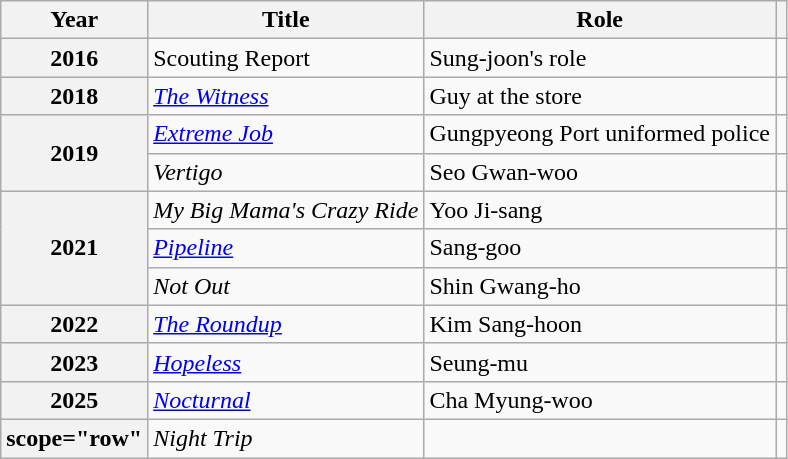<table class="wikitable plainrowheaders sortable">
<tr>
<th scope="col">Year</th>
<th scope="col">Title</th>
<th scope="col">Role</th>
<th scope="col" class="unsortable"></th>
</tr>
<tr>
<th scope="row">2016</th>
<td>Scouting Report</td>
<td>Sung-joon's role</td>
<td style="text-align:center"></td>
</tr>
<tr>
<th scope="row">2018</th>
<td><em><a href='#'>The Witness</a></em></td>
<td>Guy at the store</td>
<td style="text-align:center"></td>
</tr>
<tr>
<th scope="row" rowspan="2">2019</th>
<td><em><a href='#'>Extreme Job</a></em></td>
<td>Gungpyeong Port uniformed police</td>
<td style="text-align:center"></td>
</tr>
<tr>
<td><em>Vertigo</em></td>
<td>Seo Gwan-woo</td>
<td style="text-align:center"></td>
</tr>
<tr>
<th scope="row" rowspan="3">2021</th>
<td><em>My Big Mama's Crazy Ride</em></td>
<td>Yoo Ji-sang</td>
<td style="text-align:center"></td>
</tr>
<tr>
<td><em><a href='#'>Pipeline</a></em></td>
<td>Sang-goo</td>
<td style="text-align:center"></td>
</tr>
<tr>
<td><em>Not Out</em></td>
<td>Shin Gwang-ho</td>
<td style="text-align:center"></td>
</tr>
<tr>
<th scope="row">2022</th>
<td><em><a href='#'>The Roundup</a></em></td>
<td>Kim Sang-hoon</td>
<td style="text-align:center"></td>
</tr>
<tr>
<th scope="row">2023</th>
<td><a href='#'><em>Hopeless</em></a></td>
<td>Seung-mu</td>
<td style="text-align:center"></td>
</tr>
<tr>
<th scope="row">2025</th>
<td><em><a href='#'>Nocturnal</a></em></td>
<td>Cha Myung-woo</td>
<td style="text-align:center"></td>
</tr>
<tr>
<th>scope="row" </th>
<td><em>Night Trip</em></td>
<td></td>
<td style="text-align:center"></td>
</tr>
</table>
